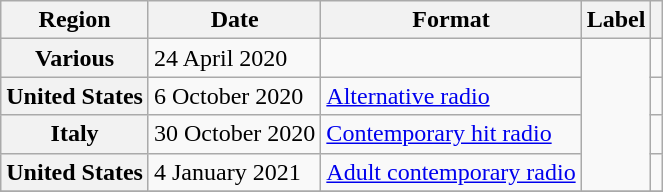<table class="wikitable plainrowheaders">
<tr>
<th scope="col">Region</th>
<th scope="col">Date</th>
<th scope="col">Format</th>
<th scope="col">Label</th>
<th scope="col"></th>
</tr>
<tr>
<th scope="row">Various</th>
<td>24 April 2020</td>
<td></td>
<td rowspan="4"></td>
<td></td>
</tr>
<tr>
<th scope="row">United States</th>
<td>6 October 2020</td>
<td><a href='#'>Alternative radio</a></td>
<td></td>
</tr>
<tr>
<th scope="row">Italy</th>
<td>30 October 2020</td>
<td><a href='#'>Contemporary hit radio</a></td>
<td></td>
</tr>
<tr>
<th scope="row">United States</th>
<td>4 January 2021</td>
<td><a href='#'>Adult contemporary radio</a></td>
<td></td>
</tr>
<tr>
</tr>
</table>
